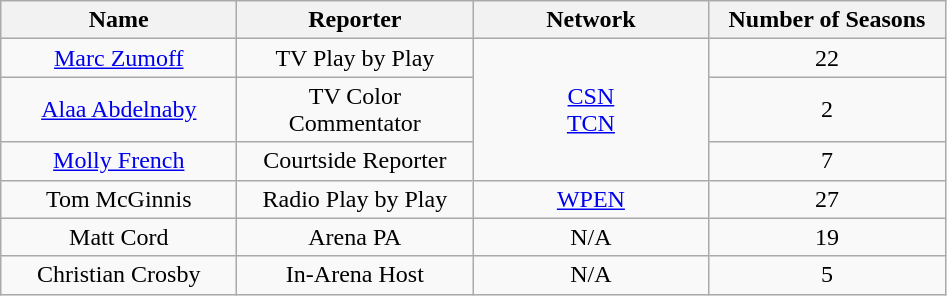<table class="wikitable" style="text-align:center;">
<tr>
<th width="150">Name</th>
<th width="150">Reporter</th>
<th width="150">Network</th>
<th width="150">Number of Seasons</th>
</tr>
<tr>
<td><a href='#'>Marc Zumoff</a></td>
<td>TV Play by Play</td>
<td rowspan="3"><a href='#'>CSN</a><br><a href='#'>TCN</a></td>
<td>22</td>
</tr>
<tr>
<td><a href='#'>Alaa Abdelnaby</a></td>
<td>TV Color Commentator</td>
<td>2</td>
</tr>
<tr>
<td><a href='#'>Molly French</a></td>
<td>Courtside Reporter</td>
<td>7</td>
</tr>
<tr>
<td>Tom McGinnis</td>
<td>Radio Play by Play</td>
<td><a href='#'>WPEN</a></td>
<td>27</td>
</tr>
<tr>
<td>Matt Cord</td>
<td>Arena PA</td>
<td>N/A</td>
<td>19</td>
</tr>
<tr>
<td>Christian Crosby</td>
<td>In-Arena Host</td>
<td>N/A</td>
<td>5</td>
</tr>
</table>
